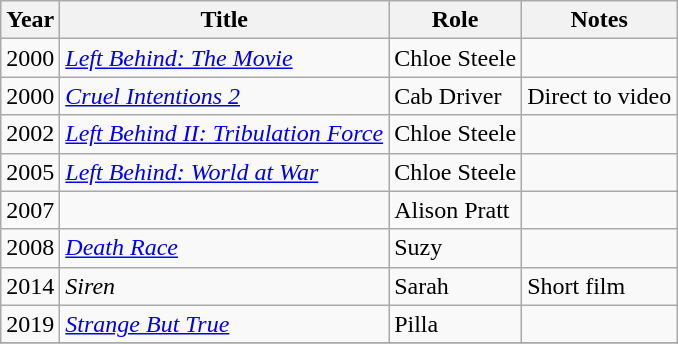<table class="wikitable sortable">
<tr>
<th>Year</th>
<th>Title</th>
<th>Role</th>
<th class="unsortable">Notes</th>
</tr>
<tr>
<td>2000</td>
<td><em><a href='#'>Left Behind: The Movie</a></em></td>
<td>Chloe Steele</td>
<td></td>
</tr>
<tr>
<td>2000</td>
<td><em><a href='#'>Cruel Intentions 2</a></em></td>
<td>Cab Driver</td>
<td>Direct to video</td>
</tr>
<tr>
<td>2002</td>
<td><em><a href='#'>Left Behind II: Tribulation Force</a></em></td>
<td>Chloe Steele</td>
<td></td>
</tr>
<tr>
<td>2005</td>
<td><em><a href='#'>Left Behind: World at War</a></em></td>
<td>Chloe Steele</td>
<td></td>
</tr>
<tr>
<td>2007</td>
<td><em></em></td>
<td>Alison Pratt</td>
<td></td>
</tr>
<tr>
<td>2008</td>
<td><em><a href='#'>Death Race</a></em></td>
<td>Suzy</td>
<td></td>
</tr>
<tr>
<td>2014</td>
<td><em>Siren</em></td>
<td>Sarah</td>
<td>Short film</td>
</tr>
<tr>
<td>2019</td>
<td><em><a href='#'>Strange But True</a></em></td>
<td>Pilla</td>
<td></td>
</tr>
<tr>
</tr>
</table>
